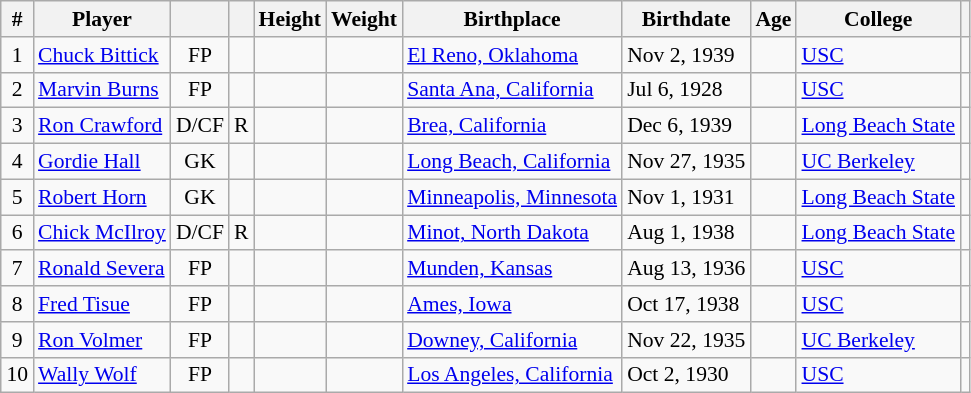<table class="wikitable sortable" style="text-align: left; font-size: 90%; margin-left: 1em;">
<tr>
<th>#</th>
<th>Player</th>
<th></th>
<th></th>
<th>Height</th>
<th>Weight</th>
<th>Birthplace</th>
<th>Birthdate</th>
<th>Age</th>
<th>College</th>
<th></th>
</tr>
<tr>
<td style="text-align: center;">1</td>
<td data-sort-value="Bittick, Chuck"><a href='#'>Chuck Bittick</a></td>
<td style="text-align: center;">FP</td>
<td style="text-align: center;"></td>
<td></td>
<td></td>
<td> <a href='#'>El Reno, Oklahoma</a></td>
<td>Nov 2, 1939</td>
<td></td>
<td><a href='#'>USC</a></td>
<td></td>
</tr>
<tr>
<td style="text-align: center;">2</td>
<td data-sort-value="Burns, Marvin"><a href='#'>Marvin Burns</a></td>
<td style="text-align: center;">FP</td>
<td style="text-align: center;"></td>
<td></td>
<td></td>
<td> <a href='#'>Santa Ana, California</a></td>
<td>Jul 6, 1928</td>
<td></td>
<td><a href='#'>USC</a></td>
<td></td>
</tr>
<tr>
<td style="text-align: center;">3</td>
<td data-sort-value="Crawford, Ron"><a href='#'>Ron Crawford</a></td>
<td style="text-align: center;">D/CF</td>
<td style="text-align: center;">R</td>
<td></td>
<td></td>
<td> <a href='#'>Brea, California</a></td>
<td>Dec 6, 1939</td>
<td></td>
<td><a href='#'>Long Beach State</a></td>
<td></td>
</tr>
<tr>
<td style="text-align: center;">4</td>
<td data-sort-value="Hall, Gordie"><a href='#'>Gordie Hall</a></td>
<td style="text-align: center;">GK</td>
<td style="text-align: center;"></td>
<td></td>
<td></td>
<td> <a href='#'>Long Beach, California</a></td>
<td>Nov 27, 1935</td>
<td></td>
<td><a href='#'>UC Berkeley</a></td>
<td></td>
</tr>
<tr>
<td style="text-align: center;">5</td>
<td data-sort-value="Horn, Robert"><a href='#'>Robert Horn</a></td>
<td style="text-align: center;">GK</td>
<td style="text-align: center;"></td>
<td></td>
<td></td>
<td> <a href='#'>Minneapolis, Minnesota</a></td>
<td>Nov 1, 1931</td>
<td></td>
<td><a href='#'>Long Beach State</a></td>
<td></td>
</tr>
<tr>
<td style="text-align: center;">6</td>
<td data-sort-value="McIlroy, Chick"><a href='#'>Chick McIlroy</a></td>
<td style="text-align: center;">D/CF</td>
<td style="text-align: center;">R</td>
<td></td>
<td></td>
<td> <a href='#'>Minot, North Dakota</a></td>
<td>Aug 1, 1938</td>
<td></td>
<td><a href='#'>Long Beach State</a></td>
<td></td>
</tr>
<tr>
<td style="text-align: center;">7</td>
<td data-sort-value="Severa, Ronald"><a href='#'>Ronald Severa</a></td>
<td style="text-align: center;">FP</td>
<td style="text-align: center;"></td>
<td></td>
<td></td>
<td> <a href='#'>Munden, Kansas</a></td>
<td>Aug 13, 1936</td>
<td></td>
<td><a href='#'>USC</a></td>
<td></td>
</tr>
<tr>
<td style="text-align: center;">8</td>
<td data-sort-value="Tisue, Fred"><a href='#'>Fred Tisue</a></td>
<td style="text-align: center;">FP</td>
<td style="text-align: center;"></td>
<td></td>
<td></td>
<td> <a href='#'>Ames, Iowa</a></td>
<td>Oct 17, 1938</td>
<td></td>
<td><a href='#'>USC</a></td>
<td></td>
</tr>
<tr>
<td style="text-align: center;">9</td>
<td data-sort-value="Volmer, Ron"><a href='#'>Ron Volmer</a></td>
<td style="text-align: center;">FP</td>
<td style="text-align: center;"></td>
<td></td>
<td></td>
<td> <a href='#'>Downey, California</a></td>
<td>Nov 22, 1935</td>
<td></td>
<td><a href='#'>UC Berkeley</a></td>
<td></td>
</tr>
<tr>
<td style="text-align: center;">10</td>
<td data-sort-value="Wolf, Wally"><a href='#'>Wally Wolf</a></td>
<td style="text-align: center;">FP</td>
<td style="text-align: center;"></td>
<td></td>
<td></td>
<td> <a href='#'>Los Angeles, California</a></td>
<td>Oct 2, 1930</td>
<td></td>
<td><a href='#'>USC</a></td>
<td></td>
</tr>
</table>
